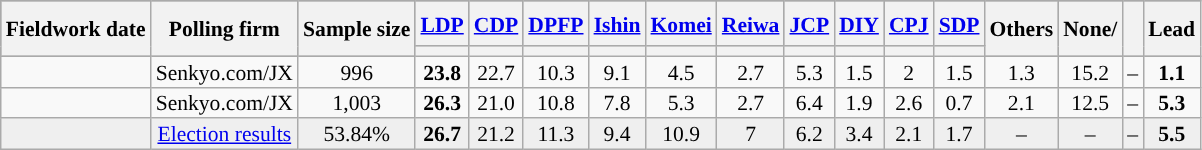<table class="wikitable mw-datatable sortable mw-collapsible" style="text-align:center;font-size:90%;line-height:14px;">
<tr style="height:30px; background-color:#8B8B8B">
<th rowspan="2">Fieldwork date</th>
<th rowspan="2">Polling firm</th>
<th class="unsortable" rowspan="2">Sample size</th>
<th class="unsortable"><a href='#'>LDP</a></th>
<th class="unsortable"><a href='#'>CDP</a></th>
<th class="unsortable"><a href='#'>DPFP</a></th>
<th class="unsortable"><a href='#'>Ishin</a></th>
<th class="unsortable"><a href='#'>Komei</a></th>
<th class="unsortable"><a href='#'>Reiwa</a></th>
<th class="unsortable"><a href='#'>JCP</a></th>
<th class="unsortable"><a href='#'>DIY</a></th>
<th class="unsortable"><a href='#'>CPJ</a></th>
<th class="unsortable"><a href='#'>SDP</a></th>
<th class="unsortable" rowspan="2">Others</th>
<th class="unsortable" rowspan="2">None/</th>
<th class="unsortable" rowspan="2"></th>
<th class="unsortable" rowspan="2">Lead</th>
</tr>
<tr>
<th data-sort-type="number" style="background:"></th>
<th data-sort-type="number" style="background:"></th>
<th data-sort-type="number" style="background:"></th>
<th data-sort-type="number" style="background:"></th>
<th data-sort-type="number" style="background:"></th>
<th data-sort-type="number" style="background:"></th>
<th data-sort-type="number" style="background:"></th>
<th data-sort-type="number" style="background:"></th>
<th data-sort-type="number" style="background:"></th>
<th data-sort-type="number" style="background:"></th>
</tr>
<tr>
<td></td>
<td>Senkyo.com/JX</td>
<td>996</td>
<td><strong>23.8</strong></td>
<td>22.7</td>
<td>10.3</td>
<td>9.1</td>
<td>4.5</td>
<td>2.7</td>
<td>5.3</td>
<td>1.5</td>
<td>2</td>
<td>1.5</td>
<td>1.3</td>
<td>15.2</td>
<td>–</td>
<td style="background:"><strong>1.1</strong></td>
</tr>
<tr>
<td></td>
<td>Senkyo.com/JX</td>
<td>1,003</td>
<td><strong>26.3</strong></td>
<td>21.0</td>
<td>10.8</td>
<td>7.8</td>
<td>5.3</td>
<td>2.7</td>
<td>6.4</td>
<td>1.9</td>
<td>2.6</td>
<td>0.7</td>
<td>2.1</td>
<td>12.5</td>
<td>–</td>
<td style="background:"><strong>5.3</strong></td>
</tr>
<tr style="background:#EFEFEF;">
<td></td>
<td><a href='#'>Election results</a></td>
<td>53.84%</td>
<td><strong>26.7</strong></td>
<td>21.2</td>
<td>11.3</td>
<td>9.4</td>
<td>10.9</td>
<td>7</td>
<td>6.2</td>
<td>3.4</td>
<td>2.1</td>
<td>1.7</td>
<td>–</td>
<td>–</td>
<td>–</td>
<td style="background:"><strong>5.5</strong></td>
</tr>
</table>
